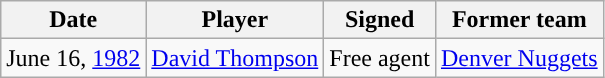<table class="wikitable sortable sortable">
<tr>
<th>Date</th>
<th>Player</th>
<th>Signed</th>
<th>Former team</th>
</tr>
<tr style="text-align: center">
<td>June 16, <a href='#'>1982</a></td>
<td><a href='#'>David Thompson</a></td>
<td>Free agent</td>
<td><a href='#'>Denver Nuggets</a></td>
</tr>
</table>
